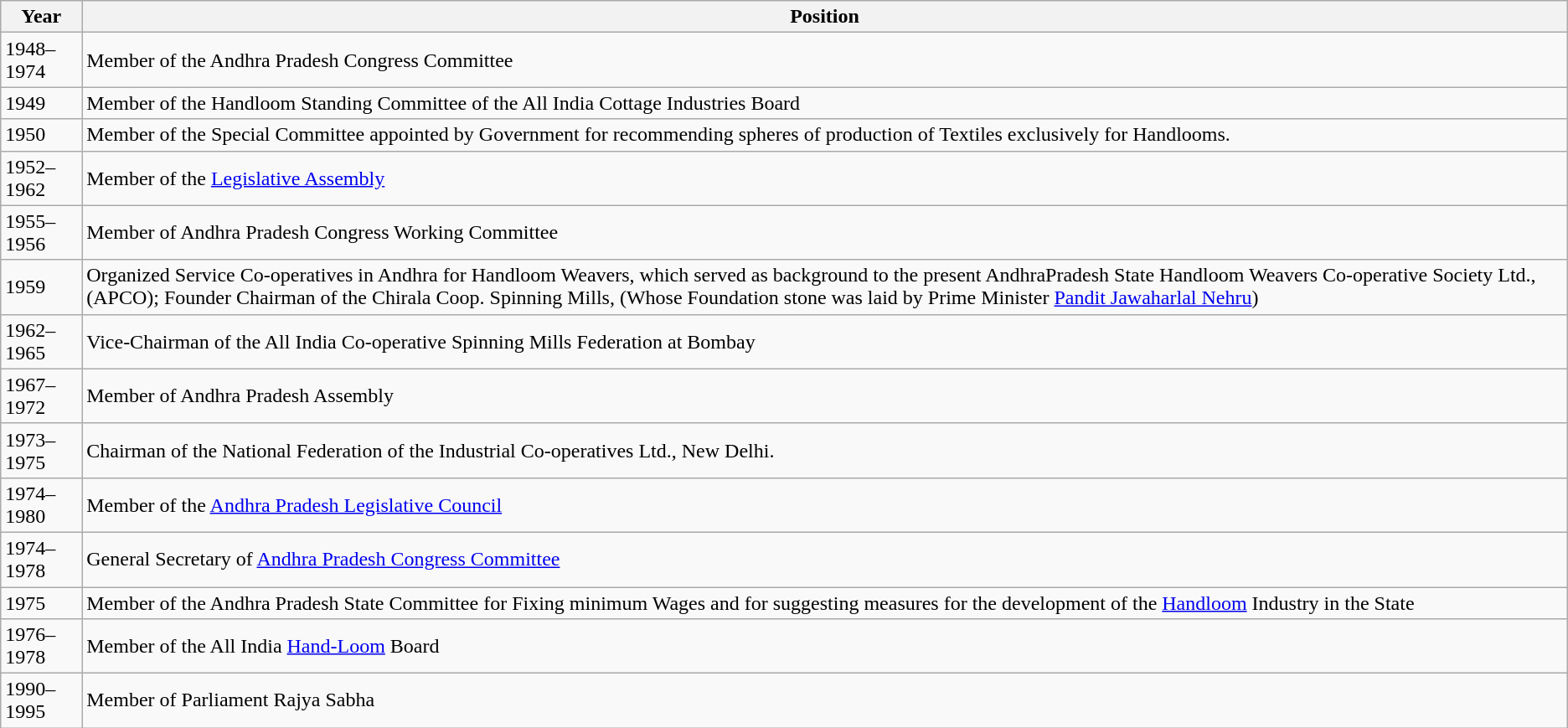<table class="wikitable">
<tr>
<th>Year</th>
<th>Position</th>
</tr>
<tr>
<td>1948–1974</td>
<td>Member of the Andhra Pradesh Congress Committee</td>
</tr>
<tr>
<td>1949</td>
<td>Member of the Handloom Standing Committee of the All India Cottage Industries Board</td>
</tr>
<tr>
<td>1950</td>
<td>Member of the Special Committee appointed by Government for recommending spheres of production of Textiles exclusively for Handlooms.</td>
</tr>
<tr>
<td>1952–1962</td>
<td>Member of the <a href='#'>Legislative Assembly</a></td>
</tr>
<tr>
<td>1955–1956</td>
<td>Member of Andhra Pradesh Congress Working Committee</td>
</tr>
<tr>
<td>1959</td>
<td>Organized Service Co-operatives in Andhra for Handloom Weavers, which served as background to the present AndhraPradesh State Handloom Weavers Co-operative Society Ltd., (APCO); Founder Chairman of the Chirala Coop. Spinning Mills, (Whose Foundation stone was laid by Prime Minister <a href='#'>Pandit Jawaharlal Nehru</a>)</td>
</tr>
<tr>
<td>1962–1965</td>
<td>Vice-Chairman of the All India Co-operative Spinning Mills Federation at Bombay</td>
</tr>
<tr>
<td>1967–1972</td>
<td>Member of Andhra Pradesh Assembly</td>
</tr>
<tr>
<td>1973–1975</td>
<td>Chairman of the National Federation of the Industrial Co-operatives Ltd., New Delhi.</td>
</tr>
<tr>
<td>1974–1980</td>
<td>Member of the <a href='#'>Andhra Pradesh Legislative Council</a></td>
</tr>
<tr>
<td>1974–1978</td>
<td>General Secretary of <a href='#'>Andhra Pradesh Congress Committee</a></td>
</tr>
<tr>
<td>1975</td>
<td>Member of the Andhra Pradesh State Committee for Fixing minimum Wages and for suggesting measures for the development of the <a href='#'>Handloom</a> Industry in the State</td>
</tr>
<tr>
<td>1976–1978</td>
<td>Member of the All India <a href='#'>Hand-Loom</a> Board</td>
</tr>
<tr>
<td>1990–1995</td>
<td>Member of Parliament Rajya Sabha</td>
</tr>
</table>
